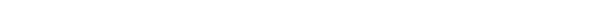<table class="floatright" style="border:none; font-size: 85%;">
<tr>
</tr>
<tr>
<td bgcolor=white colspan=2><br></td>
</tr>
<tr>
<td width=200px><br></td>
<td width=200px><br></td>
</tr>
<tr>
<td><br></td>
<td><br></td>
<td></td>
</tr>
<tr>
<td><br></td>
<td><br></td>
</tr>
<tr>
</tr>
</table>
